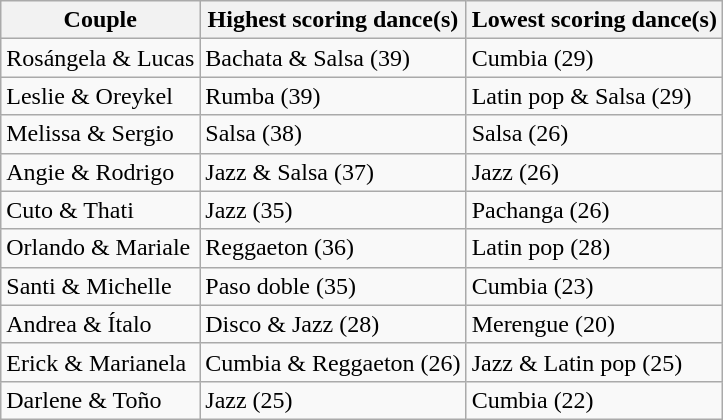<table class="wikitable">
<tr>
<th>Couple</th>
<th>Highest scoring dance(s)</th>
<th>Lowest scoring dance(s)</th>
</tr>
<tr>
<td>Rosángela & Lucas</td>
<td>Bachata & Salsa (39)</td>
<td>Cumbia (29)</td>
</tr>
<tr>
<td>Leslie & Oreykel</td>
<td>Rumba (39)</td>
<td>Latin pop & Salsa (29)</td>
</tr>
<tr>
<td>Melissa & Sergio</td>
<td>Salsa (38)</td>
<td>Salsa (26)</td>
</tr>
<tr>
<td>Angie & Rodrigo</td>
<td>Jazz & Salsa (37)</td>
<td>Jazz (26)</td>
</tr>
<tr>
<td>Cuto & Thati</td>
<td>Jazz (35)</td>
<td>Pachanga (26)</td>
</tr>
<tr>
<td>Orlando & Mariale</td>
<td>Reggaeton (36)</td>
<td>Latin pop (28)</td>
</tr>
<tr>
<td>Santi & Michelle</td>
<td>Paso doble (35)</td>
<td>Cumbia (23)</td>
</tr>
<tr>
<td>Andrea & Ítalo</td>
<td>Disco & Jazz (28)</td>
<td>Merengue (20)</td>
</tr>
<tr>
<td>Erick & Marianela</td>
<td>Cumbia & Reggaeton (26)</td>
<td>Jazz & Latin pop (25)</td>
</tr>
<tr>
<td>Darlene & Toño</td>
<td>Jazz (25)</td>
<td>Cumbia (22)</td>
</tr>
</table>
